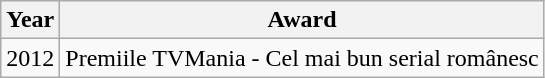<table class="wikitable">
<tr>
<th>Year</th>
<th>Award</th>
</tr>
<tr>
<td>2012</td>
<td>Premiile TVMania - Cel mai bun serial românesc</td>
</tr>
</table>
